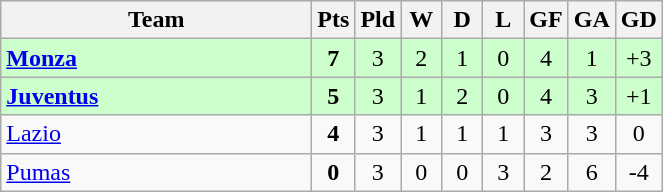<table class="wikitable" style="text-align:center;">
<tr>
<th width=200>Team</th>
<th width=20>Pts</th>
<th width=20>Pld</th>
<th width=20>W</th>
<th width=20>D</th>
<th width=20>L</th>
<th width=20>GF</th>
<th width=20>GA</th>
<th width=20>GD</th>
</tr>
<tr style="background:#ccffcc">
<td style="text-align:left"><strong> <a href='#'>Monza</a></strong></td>
<td><strong>7</strong></td>
<td>3</td>
<td>2</td>
<td>1</td>
<td>0</td>
<td>4</td>
<td>1</td>
<td>+3</td>
</tr>
<tr style="background:#ccffcc">
<td style="text-align:left"><strong> <a href='#'>Juventus</a></strong></td>
<td><strong>5</strong></td>
<td>3</td>
<td>1</td>
<td>2</td>
<td>0</td>
<td>4</td>
<td>3</td>
<td>+1</td>
</tr>
<tr>
<td style="text-align:left"> <a href='#'>Lazio</a></td>
<td><strong>4</strong></td>
<td>3</td>
<td>1</td>
<td>1</td>
<td>1</td>
<td>3</td>
<td>3</td>
<td>0</td>
</tr>
<tr>
<td style="text-align:left"> <a href='#'>Pumas</a></td>
<td><strong>0</strong></td>
<td>3</td>
<td>0</td>
<td>0</td>
<td>3</td>
<td>2</td>
<td>6</td>
<td>-4</td>
</tr>
</table>
